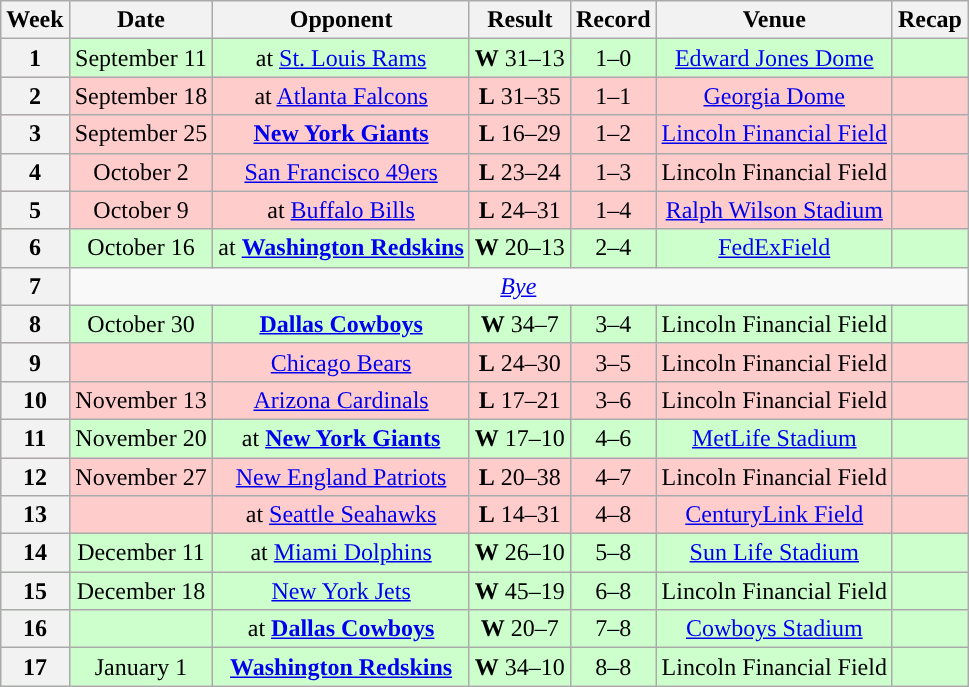<table class="wikitable" style="text-align:center">
<tr>
<th>Week</th>
<th>Date</th>
<th>Opponent</th>
<th>Result</th>
<th>Record</th>
<th>Venue</th>
<th>Recap</th>
</tr>
<tr style="background:#cfc">
<th>1</th>
<td>September 11</td>
<td>at <a href='#'>St. Louis Rams</a></td>
<td><strong>W</strong> 31–13</td>
<td>1–0</td>
<td><a href='#'>Edward Jones Dome</a></td>
<td></td>
</tr>
<tr style="background:#fcc">
<th>2</th>
<td>September 18</td>
<td>at <a href='#'>Atlanta Falcons</a></td>
<td><strong>L</strong> 31–35</td>
<td>1–1</td>
<td><a href='#'>Georgia Dome</a></td>
<td></td>
</tr>
<tr style="background:#fcc">
<th>3</th>
<td>September 25</td>
<td><strong><a href='#'>New York Giants</a></strong></td>
<td><strong>L</strong> 16–29</td>
<td>1–2</td>
<td><a href='#'>Lincoln Financial Field</a></td>
<td></td>
</tr>
<tr style="background:#fcc">
<th>4</th>
<td>October 2</td>
<td><a href='#'>San Francisco 49ers</a></td>
<td><strong>L</strong> 23–24</td>
<td>1–3</td>
<td>Lincoln Financial Field</td>
<td></td>
</tr>
<tr style="background:#fcc">
<th>5</th>
<td>October 9</td>
<td>at <a href='#'>Buffalo Bills</a></td>
<td><strong>L</strong> 24–31</td>
<td>1–4</td>
<td><a href='#'>Ralph Wilson Stadium</a></td>
<td></td>
</tr>
<tr style="background:#cfc">
<th>6</th>
<td>October 16</td>
<td>at <strong><a href='#'>Washington Redskins</a></strong></td>
<td><strong>W</strong> 20–13</td>
<td>2–4</td>
<td><a href='#'>FedExField</a></td>
<td></td>
</tr>
<tr>
<th>7</th>
<td colspan="6"><em><a href='#'>Bye</a></em></td>
</tr>
<tr style="background:#cfc">
<th>8</th>
<td>October 30</td>
<td><strong><a href='#'>Dallas Cowboys</a></strong></td>
<td><strong>W</strong> 34–7</td>
<td>3–4</td>
<td>Lincoln Financial Field</td>
<td></td>
</tr>
<tr style="background:#fcc">
<th>9</th>
<td></td>
<td><a href='#'>Chicago Bears</a></td>
<td><strong>L</strong> 24–30</td>
<td>3–5</td>
<td>Lincoln Financial Field</td>
<td></td>
</tr>
<tr style="background:#fcc">
<th>10</th>
<td>November 13</td>
<td><a href='#'>Arizona Cardinals</a></td>
<td><strong>L</strong> 17–21</td>
<td>3–6</td>
<td>Lincoln Financial Field</td>
<td></td>
</tr>
<tr style="background:#cfc">
<th>11</th>
<td>November 20</td>
<td>at <strong><a href='#'>New York Giants</a></strong></td>
<td><strong>W</strong> 17–10</td>
<td>4–6</td>
<td><a href='#'>MetLife Stadium</a></td>
<td></td>
</tr>
<tr style="background:#fcc">
<th>12</th>
<td>November 27</td>
<td><a href='#'>New England Patriots</a></td>
<td><strong>L</strong> 20–38</td>
<td>4–7</td>
<td>Lincoln Financial Field</td>
<td></td>
</tr>
<tr style="background:#fcc">
<th>13</th>
<td></td>
<td>at <a href='#'>Seattle Seahawks</a></td>
<td><strong>L</strong> 14–31</td>
<td>4–8</td>
<td><a href='#'>CenturyLink Field</a></td>
<td></td>
</tr>
<tr style="background:#cfc">
<th>14</th>
<td>December 11</td>
<td>at <a href='#'>Miami Dolphins</a></td>
<td><strong>W</strong> 26–10</td>
<td>5–8</td>
<td><a href='#'>Sun Life Stadium</a></td>
<td></td>
</tr>
<tr style="background:#cfc">
<th>15</th>
<td>December 18</td>
<td><a href='#'>New York Jets</a></td>
<td><strong>W</strong> 45–19</td>
<td>6–8</td>
<td>Lincoln Financial Field</td>
<td></td>
</tr>
<tr style="background:#cfc">
<th>16</th>
<td></td>
<td>at <strong><a href='#'>Dallas Cowboys</a></strong></td>
<td><strong>W</strong> 20–7</td>
<td>7–8</td>
<td><a href='#'>Cowboys Stadium</a></td>
<td></td>
</tr>
<tr style="background:#cfc">
<th>17</th>
<td>January 1</td>
<td><strong><a href='#'>Washington Redskins</a></strong></td>
<td><strong>W</strong> 34–10</td>
<td>8–8</td>
<td>Lincoln Financial Field</td>
<td></td>
</tr>
</table>
